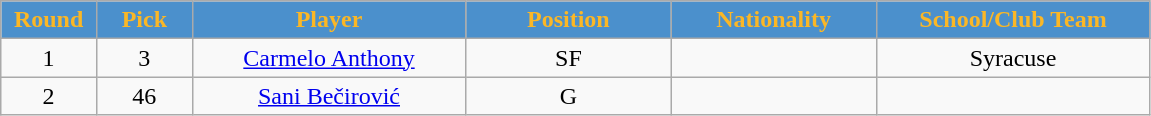<table class="wikitable sortable sortable">
<tr>
<th style="background:#4b90cc;color:#Fbb726;" width="7%">Round</th>
<th style="background:#4b90cc;color:#Fbb726;" width="7%">Pick</th>
<th style="background:#4b90cc;color:#Fbb726;" width="20%">Player</th>
<th style="background:#4b90cc;color:#Fbb726;" width="15%">Position</th>
<th style="background:#4b90cc;color:#Fbb726;" width="15%">Nationality</th>
<th style="background:#4b90cc;color:#Fbb726;" width="20%">School/Club Team</th>
</tr>
<tr style="text-align: center">
<td>1</td>
<td>3</td>
<td><a href='#'>Carmelo Anthony</a></td>
<td>SF</td>
<td></td>
<td>Syracuse</td>
</tr>
<tr style="text-align: center">
<td>2</td>
<td>46</td>
<td><a href='#'>Sani Bečirović</a></td>
<td>G</td>
<td></td>
<td></td>
</tr>
</table>
